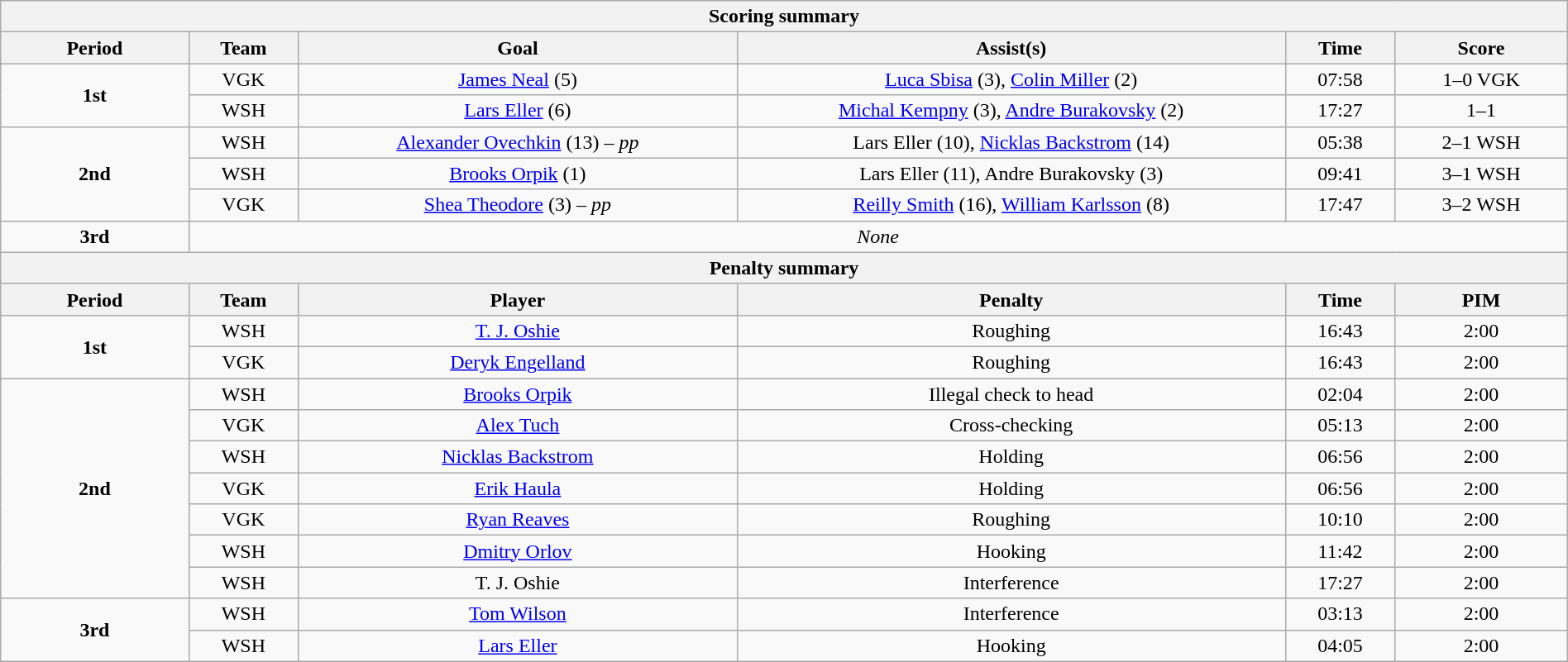<table style="width:100%;" class="wikitable">
<tr>
<th colspan="6">Scoring summary</th>
</tr>
<tr>
<th style="width:12%;">Period</th>
<th style="width:7%;">Team</th>
<th style="width:28%;">Goal</th>
<th style="width:35%;">Assist(s)</th>
<th style="width:7%;">Time</th>
<th style="width:11%;">Score</th>
</tr>
<tr>
<td style="text-align:center;" rowspan="2"><strong>1st</strong></td>
<td style="text-align:center;">VGK</td>
<td style="text-align:center;"><a href='#'>James Neal</a> (5)</td>
<td style="text-align:center;"><a href='#'>Luca Sbisa</a> (3), <a href='#'>Colin Miller</a> (2)</td>
<td style="text-align:center;">07:58</td>
<td style="text-align:center;">1–0 VGK</td>
</tr>
<tr>
<td style="text-align:center;">WSH</td>
<td style="text-align:center;"><a href='#'>Lars Eller</a> (6)</td>
<td style="text-align:center;"><a href='#'>Michal Kempny</a> (3), <a href='#'>Andre Burakovsky</a> (2)</td>
<td style="text-align:center;">17:27</td>
<td style="text-align:center;">1–1</td>
</tr>
<tr>
<td style="text-align:center;" rowspan="3"><strong>2nd</strong></td>
<td style="text-align:center;">WSH</td>
<td style="text-align:center;"><a href='#'>Alexander Ovechkin</a> (13) – <em>pp</em></td>
<td style="text-align:center;">Lars Eller (10), <a href='#'>Nicklas Backstrom</a> (14)</td>
<td style="text-align:center;">05:38</td>
<td style="text-align:center;">2–1 WSH</td>
</tr>
<tr style="text-align:center;">
<td>WSH</td>
<td><a href='#'>Brooks Orpik</a> (1)</td>
<td>Lars Eller (11), Andre Burakovsky (3)</td>
<td>09:41</td>
<td>3–1 WSH</td>
</tr>
<tr style="text-align:center;">
<td>VGK</td>
<td><a href='#'>Shea Theodore</a> (3) – <em>pp</em></td>
<td><a href='#'>Reilly Smith</a> (16), <a href='#'>William Karlsson</a> (8)</td>
<td>17:47</td>
<td>3–2 WSH</td>
</tr>
<tr style="text-align:center;">
<td><strong>3rd</strong></td>
<td colspan="5"><em>None</em></td>
</tr>
<tr>
<th colspan="6">Penalty summary</th>
</tr>
<tr>
<th style="width:12%;">Period</th>
<th style="width:7%;">Team</th>
<th style="width:28%;">Player</th>
<th style="width:35%;">Penalty</th>
<th style="width:7%;">Time</th>
<th style="width:11%;">PIM</th>
</tr>
<tr style="text-align:center;">
<td rowspan="2"><strong>1st</strong></td>
<td>WSH</td>
<td><a href='#'>T. J. Oshie</a></td>
<td>Roughing</td>
<td>16:43</td>
<td>2:00</td>
</tr>
<tr style="text-align:center;">
<td>VGK</td>
<td><a href='#'>Deryk Engelland</a></td>
<td>Roughing</td>
<td>16:43</td>
<td>2:00</td>
</tr>
<tr style="text-align:center;">
<td rowspan="7"><strong>2nd</strong></td>
<td>WSH</td>
<td><a href='#'>Brooks Orpik</a></td>
<td>Illegal check to head</td>
<td>02:04</td>
<td>2:00</td>
</tr>
<tr style="text-align:center;">
<td>VGK</td>
<td><a href='#'>Alex Tuch</a></td>
<td>Cross-checking</td>
<td>05:13</td>
<td>2:00</td>
</tr>
<tr>
<td style="text-align:center;">WSH</td>
<td style="text-align:center;"><a href='#'>Nicklas Backstrom</a></td>
<td style="text-align:center;">Holding</td>
<td style="text-align:center;">06:56</td>
<td style="text-align:center;">2:00</td>
</tr>
<tr style="text-align:center;">
<td>VGK</td>
<td><a href='#'>Erik Haula</a></td>
<td>Holding</td>
<td>06:56</td>
<td>2:00</td>
</tr>
<tr style="text-align:center;">
<td>VGK</td>
<td><a href='#'>Ryan Reaves</a></td>
<td>Roughing</td>
<td>10:10</td>
<td>2:00</td>
</tr>
<tr>
<td style="text-align:center;">WSH</td>
<td style="text-align:center;"><a href='#'>Dmitry Orlov</a></td>
<td style="text-align:center;">Hooking</td>
<td style="text-align:center;">11:42</td>
<td style="text-align:center;">2:00</td>
</tr>
<tr style="text-align:center;">
<td>WSH</td>
<td>T. J. Oshie</td>
<td>Interference</td>
<td>17:27</td>
<td>2:00</td>
</tr>
<tr>
<td style="text-align:center;" rowspan="2"><strong>3rd</strong></td>
<td style="text-align:center;">WSH</td>
<td style="text-align:center;"><a href='#'>Tom Wilson</a></td>
<td style="text-align:center;">Interference</td>
<td style="text-align:center;">03:13</td>
<td style="text-align:center;">2:00</td>
</tr>
<tr style="text-align:center;">
<td>WSH</td>
<td><a href='#'>Lars Eller</a></td>
<td>Hooking</td>
<td>04:05</td>
<td>2:00</td>
</tr>
</table>
